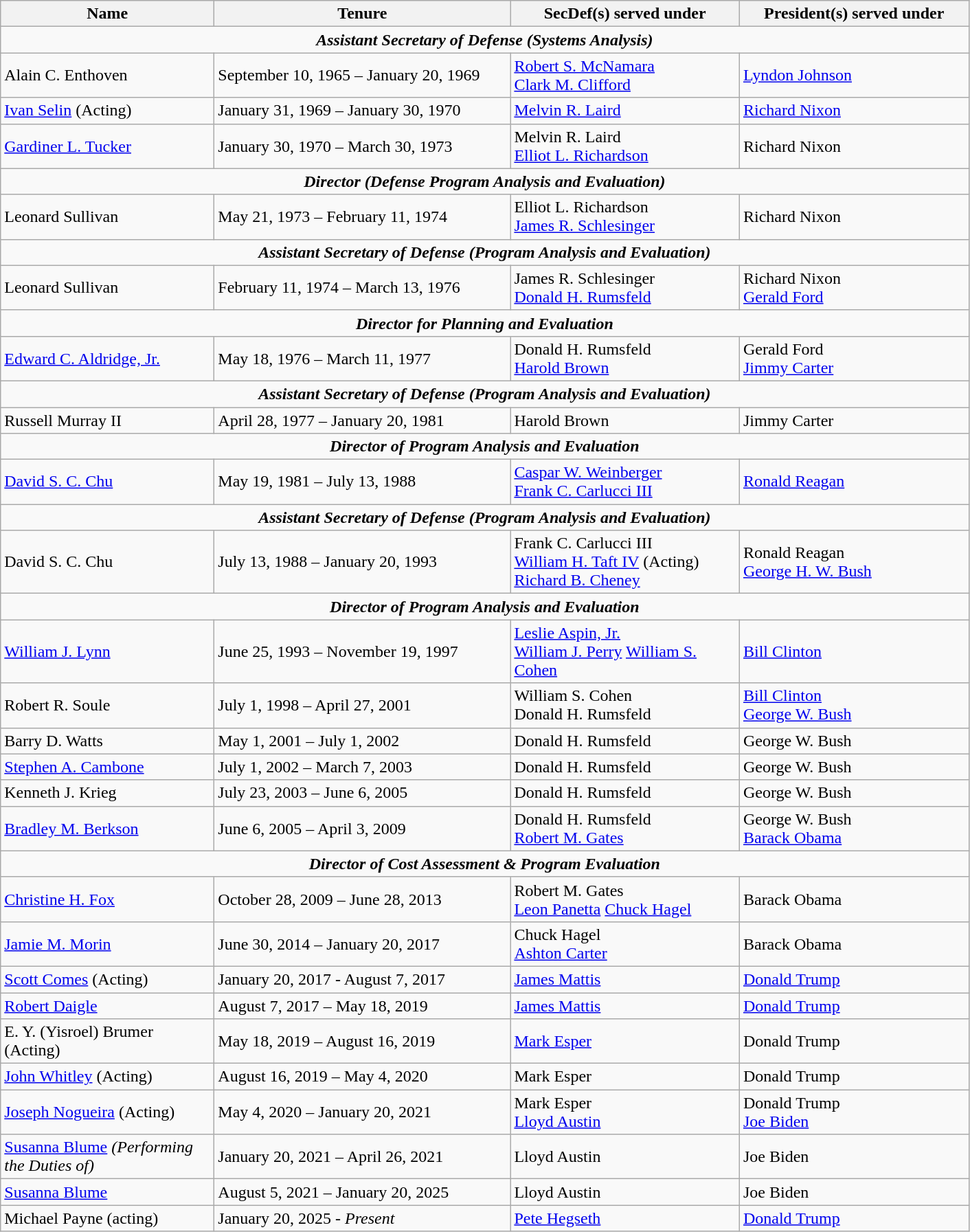<table class="wikitable">
<tr>
<th scope="col" width="200">Name</th>
<th scope="col" width="280">Tenure</th>
<th scope="col" width="215">SecDef(s) served under</th>
<th scope="col" width="215">President(s) served under</th>
</tr>
<tr>
<td colspan="4" align="center"><strong><em> Assistant Secretary of Defense (Systems Analysis)</em></strong></td>
</tr>
<tr>
<td>Alain C. Enthoven</td>
<td>September 10, 1965 – January 20, 1969</td>
<td><a href='#'>Robert S. McNamara</a><br><a href='#'>Clark M. Clifford</a></td>
<td><a href='#'>Lyndon Johnson</a></td>
</tr>
<tr>
<td><a href='#'>Ivan Selin</a> (Acting)</td>
<td>January 31, 1969 – January 30, 1970</td>
<td><a href='#'>Melvin R. Laird</a></td>
<td><a href='#'>Richard Nixon</a></td>
</tr>
<tr>
<td><a href='#'>Gardiner L. Tucker</a></td>
<td>January 30, 1970 – March 30, 1973</td>
<td>Melvin R. Laird<br><a href='#'>Elliot L. Richardson</a></td>
<td>Richard Nixon</td>
</tr>
<tr>
<td colspan="4" align="center"><strong><em> Director (Defense Program Analysis and Evaluation)</em></strong></td>
</tr>
<tr>
<td>Leonard Sullivan</td>
<td>May 21, 1973 – February 11, 1974</td>
<td>Elliot L. Richardson<br><a href='#'>James R. Schlesinger</a></td>
<td>Richard Nixon</td>
</tr>
<tr>
<td colspan="4" align="center"><strong><em> Assistant Secretary of Defense (Program Analysis and Evaluation)</em></strong></td>
</tr>
<tr>
<td>Leonard Sullivan</td>
<td>February 11, 1974 – March 13, 1976</td>
<td>James R. Schlesinger<br><a href='#'>Donald H. Rumsfeld</a></td>
<td>Richard Nixon<br><a href='#'>Gerald Ford</a></td>
</tr>
<tr>
<td colspan="4" align="center"><strong><em> Director for Planning and Evaluation</em></strong></td>
</tr>
<tr>
<td><a href='#'>Edward C. Aldridge, Jr.</a></td>
<td>May 18, 1976 – March 11, 1977</td>
<td>Donald H. Rumsfeld<br><a href='#'>Harold Brown</a></td>
<td>Gerald Ford<br><a href='#'>Jimmy Carter</a></td>
</tr>
<tr>
<td colspan="4" align="center"><strong><em> Assistant Secretary of Defense (Program Analysis and Evaluation)</em></strong></td>
</tr>
<tr>
<td>Russell Murray II</td>
<td>April 28, 1977 – January 20, 1981</td>
<td>Harold Brown</td>
<td>Jimmy Carter</td>
</tr>
<tr>
<td colspan="4" align="center"><strong><em> Director of Program Analysis and Evaluation</em></strong></td>
</tr>
<tr>
<td><a href='#'>David S. C. Chu</a></td>
<td>May 19, 1981 – July 13, 1988</td>
<td><a href='#'>Caspar W. Weinberger</a><br><a href='#'>Frank C. Carlucci III</a></td>
<td><a href='#'>Ronald Reagan</a></td>
</tr>
<tr>
<td colspan="4" align="center"><strong><em> Assistant Secretary of Defense (Program Analysis and Evaluation)</em></strong></td>
</tr>
<tr>
<td>David S. C. Chu</td>
<td>July 13, 1988 – January 20, 1993</td>
<td>Frank C. Carlucci III<br><a href='#'>William H. Taft IV</a> (Acting) 
<a href='#'>Richard B. Cheney</a></td>
<td>Ronald Reagan<br><a href='#'>George H. W. Bush</a></td>
</tr>
<tr>
<td colspan="4" align="center"><strong><em>Director of Program Analysis and Evaluation</em></strong></td>
</tr>
<tr>
<td><a href='#'>William J. Lynn</a></td>
<td>June 25, 1993 – November 19, 1997</td>
<td><a href='#'>Leslie Aspin, Jr.</a><br><a href='#'>William J. Perry</a> 
<a href='#'>William S. Cohen</a></td>
<td><a href='#'>Bill Clinton</a></td>
</tr>
<tr>
<td>Robert R. Soule</td>
<td>July 1, 1998 – April 27, 2001</td>
<td>William S. Cohen<br>Donald H. Rumsfeld</td>
<td><a href='#'>Bill Clinton</a><br><a href='#'>George W. Bush</a></td>
</tr>
<tr>
<td>Barry D. Watts</td>
<td>May 1, 2001 – July 1, 2002</td>
<td>Donald H. Rumsfeld</td>
<td>George W. Bush</td>
</tr>
<tr>
<td><a href='#'>Stephen A. Cambone</a></td>
<td>July 1, 2002 – March 7, 2003</td>
<td>Donald H. Rumsfeld</td>
<td>George W. Bush</td>
</tr>
<tr>
<td>Kenneth J. Krieg</td>
<td>July 23, 2003 – June 6, 2005</td>
<td>Donald H. Rumsfeld</td>
<td>George W. Bush</td>
</tr>
<tr>
<td><a href='#'>Bradley M. Berkson</a></td>
<td>June 6, 2005 – April 3, 2009</td>
<td>Donald H. Rumsfeld<br><a href='#'>Robert M. Gates</a></td>
<td>George W. Bush<br><a href='#'>Barack Obama</a></td>
</tr>
<tr>
<td colspan="4" align="center"><strong><em>Director of Cost Assessment & Program Evaluation</em></strong></td>
</tr>
<tr>
<td><a href='#'>Christine H. Fox</a></td>
<td>October 28, 2009 – June 28, 2013</td>
<td>Robert M. Gates<br><a href='#'>Leon Panetta</a> 
<a href='#'>Chuck Hagel</a></td>
<td>Barack Obama</td>
</tr>
<tr>
<td><a href='#'>Jamie M. Morin</a></td>
<td>June 30, 2014 – January 20, 2017</td>
<td>Chuck Hagel<br><a href='#'>Ashton Carter</a></td>
<td>Barack Obama</td>
</tr>
<tr>
<td><a href='#'>Scott Comes</a> (Acting)</td>
<td>January 20, 2017 - August 7, 2017</td>
<td><a href='#'>James Mattis</a></td>
<td><a href='#'>Donald Trump</a></td>
</tr>
<tr>
<td><a href='#'>Robert Daigle</a></td>
<td>August 7, 2017 – May 18, 2019</td>
<td><a href='#'>James Mattis</a></td>
<td><a href='#'>Donald Trump</a></td>
</tr>
<tr>
<td>E. Y. (Yisroel) Brumer (Acting)</td>
<td>May 18, 2019 – August 16, 2019</td>
<td><a href='#'>Mark Esper</a></td>
<td>Donald Trump</td>
</tr>
<tr>
<td><a href='#'>John Whitley</a> (Acting)</td>
<td>August 16, 2019 – May 4, 2020</td>
<td>Mark Esper</td>
<td>Donald Trump</td>
</tr>
<tr>
<td><a href='#'>Joseph Nogueira</a> (Acting)</td>
<td>May 4, 2020 – January 20, 2021</td>
<td>Mark Esper<br><a href='#'>Lloyd Austin</a></td>
<td>Donald Trump<br><a href='#'>Joe Biden</a></td>
</tr>
<tr>
<td><a href='#'>Susanna Blume</a> <em>(Performing the Duties of)</em></td>
<td>January 20, 2021 – April 26, 2021</td>
<td>Lloyd Austin</td>
<td>Joe Biden</td>
</tr>
<tr>
<td><a href='#'>Susanna Blume</a></td>
<td>August 5, 2021 – January 20, 2025</td>
<td>Lloyd Austin</td>
<td>Joe Biden</td>
</tr>
<tr>
<td>Michael Payne (acting)</td>
<td>January 20, 2025 - <em>Present</em></td>
<td><a href='#'>Pete Hegseth</a></td>
<td><a href='#'>Donald Trump</a></td>
</tr>
</table>
